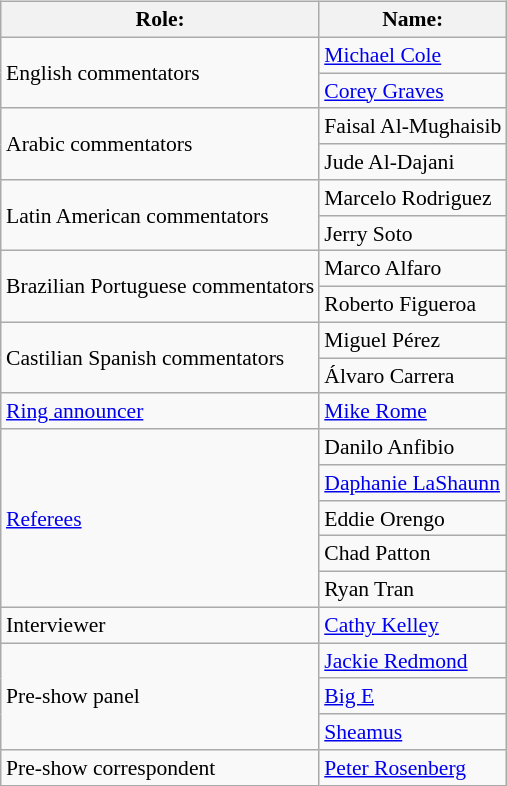<table class=wikitable style="font-size:90%; margin: 0.5em 0 0.5em 1em; float: right; clear: right;">
<tr>
<th>Role:</th>
<th>Name:</th>
</tr>
<tr>
<td rowspan=2>English commentators</td>
<td><a href='#'>Michael Cole</a></td>
</tr>
<tr>
<td><a href='#'>Corey Graves</a></td>
</tr>
<tr>
<td rowspan=2>Arabic commentators</td>
<td>Faisal Al-Mughaisib</td>
</tr>
<tr>
<td>Jude Al-Dajani</td>
</tr>
<tr>
<td rowspan="2">Latin American commentators</td>
<td>Marcelo Rodriguez</td>
</tr>
<tr>
<td>Jerry Soto</td>
</tr>
<tr>
<td rowspan="2">Brazilian Portuguese commentators</td>
<td>Marco Alfaro</td>
</tr>
<tr>
<td>Roberto Figueroa</td>
</tr>
<tr>
<td rowspan="2">Castilian Spanish commentators</td>
<td>Miguel Pérez</td>
</tr>
<tr>
<td>Álvaro Carrera</td>
</tr>
<tr>
<td rowspan="1"><a href='#'>Ring announcer</a></td>
<td><a href='#'>Mike Rome</a></td>
</tr>
<tr>
<td rowspan=5><a href='#'>Referees</a></td>
<td>Danilo Anfibio</td>
</tr>
<tr>
<td><a href='#'>Daphanie LaShaunn</a></td>
</tr>
<tr>
<td>Eddie Orengo</td>
</tr>
<tr>
<td>Chad Patton</td>
</tr>
<tr>
<td>Ryan Tran</td>
</tr>
<tr>
<td>Interviewer</td>
<td><a href='#'>Cathy Kelley</a></td>
</tr>
<tr>
<td rowspan=3>Pre-show panel</td>
<td><a href='#'>Jackie Redmond</a></td>
</tr>
<tr>
<td><a href='#'>Big E</a></td>
</tr>
<tr>
<td><a href='#'>Sheamus</a></td>
</tr>
<tr>
<td rowspan=1>Pre-show correspondent</td>
<td><a href='#'>Peter Rosenberg</a></td>
</tr>
</table>
